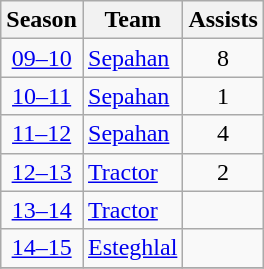<table class="wikitable" style="text-align: center;">
<tr>
<th>Season</th>
<th>Team</th>
<th>Assists</th>
</tr>
<tr>
<td><a href='#'>09–10</a></td>
<td align="left"><a href='#'>Sepahan</a></td>
<td>8</td>
</tr>
<tr>
<td><a href='#'>10–11</a></td>
<td align="left"><a href='#'>Sepahan</a></td>
<td>1</td>
</tr>
<tr>
<td><a href='#'>11–12</a></td>
<td align="left"><a href='#'>Sepahan</a></td>
<td>4</td>
</tr>
<tr>
<td><a href='#'>12–13</a></td>
<td align="left"><a href='#'>Tractor</a></td>
<td>2</td>
</tr>
<tr>
<td><a href='#'>13–14</a></td>
<td align="left"><a href='#'>Tractor</a></td>
<td></td>
</tr>
<tr>
<td><a href='#'>14–15</a></td>
<td align="left"><a href='#'>Esteghlal</a></td>
<td></td>
</tr>
<tr>
</tr>
</table>
